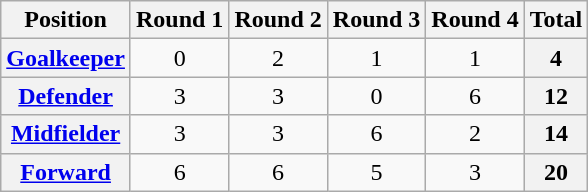<table class="wikitable sortable" style="text-align:center">
<tr>
<th>Position</th>
<th>Round 1</th>
<th>Round 2</th>
<th>Round 3</th>
<th>Round 4</th>
<th>Total</th>
</tr>
<tr>
<th><a href='#'>Goalkeeper</a></th>
<td>0</td>
<td>2</td>
<td>1</td>
<td>1</td>
<td style="background:#f2f2f2;text-align:center"><strong>4</strong></td>
</tr>
<tr>
<th><a href='#'>Defender</a></th>
<td>3</td>
<td>3</td>
<td>0</td>
<td>6</td>
<td style="background:#f2f2f2;text-align:center"><strong>12</strong></td>
</tr>
<tr>
<th><a href='#'>Midfielder</a></th>
<td>3</td>
<td>3</td>
<td>6</td>
<td>2</td>
<td style="background:#f2f2f2;text-align:center"><strong>14</strong></td>
</tr>
<tr>
<th><a href='#'>Forward</a></th>
<td>6</td>
<td>6</td>
<td>5</td>
<td>3</td>
<td style="background:#f2f2f2;text-align:center"><strong>20</strong></td>
</tr>
</table>
